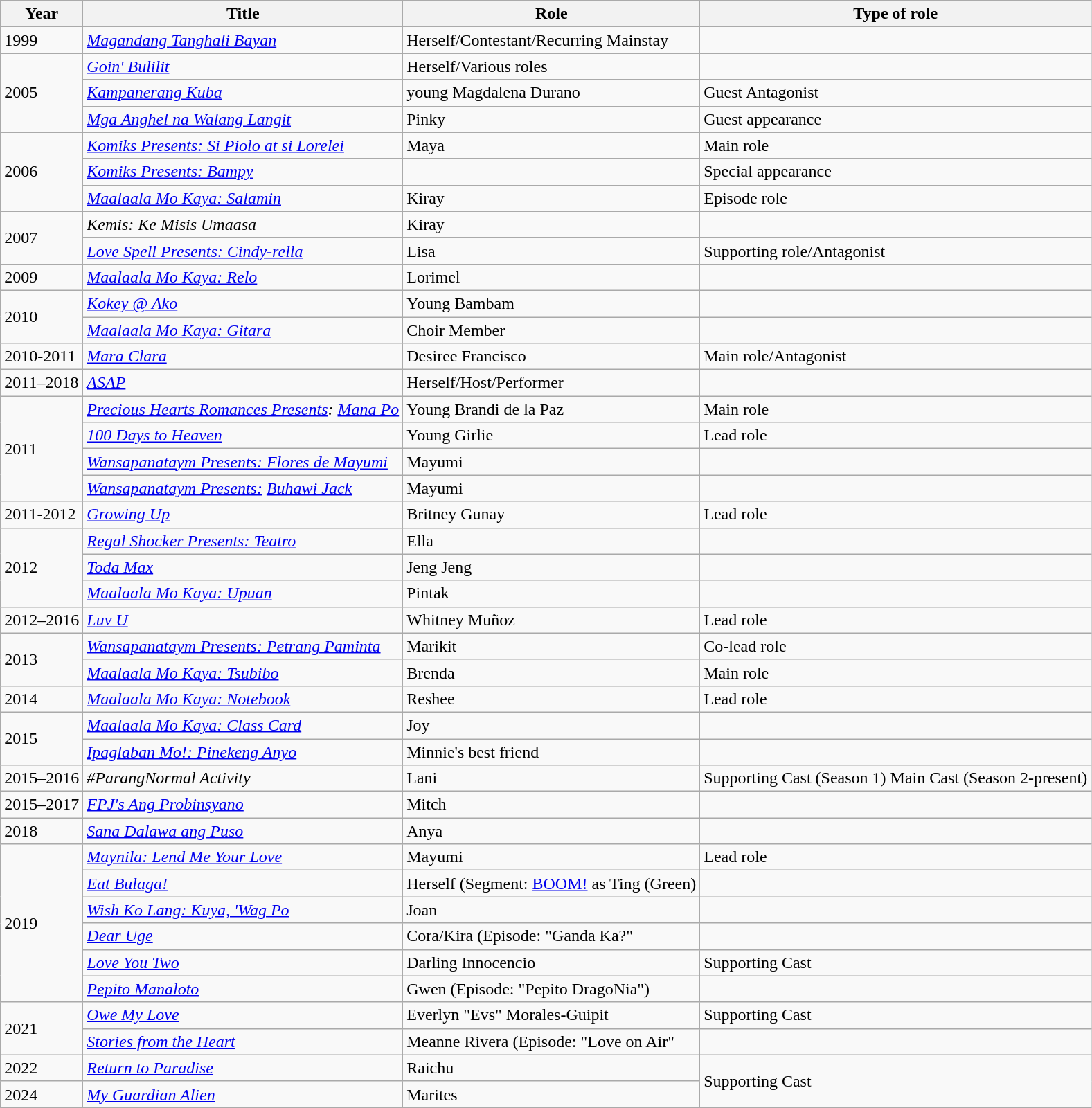<table class="wikitable">
<tr>
<th>Year</th>
<th>Title</th>
<th>Role</th>
<th>Type of role</th>
</tr>
<tr>
<td>1999</td>
<td><em><a href='#'>Magandang Tanghali Bayan</a></em></td>
<td>Herself/Contestant/Recurring Mainstay</td>
<td></td>
</tr>
<tr>
<td rowspan=3>2005</td>
<td><em><a href='#'>Goin' Bulilit</a></em></td>
<td>Herself/Various roles</td>
<td></td>
</tr>
<tr>
<td><em><a href='#'>Kampanerang Kuba</a></em></td>
<td>young Magdalena Durano</td>
<td>Guest Antagonist</td>
</tr>
<tr>
<td><em><a href='#'>Mga Anghel na Walang Langit</a></em></td>
<td>Pinky</td>
<td>Guest appearance</td>
</tr>
<tr>
<td rowspan=3>2006</td>
<td><em><a href='#'>Komiks Presents: Si Piolo at si Lorelei</a></em></td>
<td>Maya</td>
<td>Main role</td>
</tr>
<tr>
<td><em><a href='#'>Komiks Presents: Bampy</a></em></td>
<td></td>
<td>Special appearance</td>
</tr>
<tr>
<td><em><a href='#'>Maalaala Mo Kaya: Salamin</a></em></td>
<td>Kiray</td>
<td>Episode role</td>
</tr>
<tr>
<td rowspan=2>2007</td>
<td><em>Kemis: Ke Misis Umaasa</em></td>
<td>Kiray</td>
<td></td>
</tr>
<tr>
<td><em><a href='#'>Love Spell Presents: Cindy-rella</a></em></td>
<td>Lisa</td>
<td>Supporting role/Antagonist</td>
</tr>
<tr>
<td>2009</td>
<td><em><a href='#'>Maalaala Mo Kaya: Relo</a></em></td>
<td>Lorimel</td>
<td></td>
</tr>
<tr>
<td rowspan=2>2010</td>
<td><em><a href='#'>Kokey @ Ako</a></em></td>
<td>Young Bambam</td>
<td></td>
</tr>
<tr>
<td><em><a href='#'>Maalaala Mo Kaya: Gitara</a></em></td>
<td>Choir Member</td>
<td></td>
</tr>
<tr>
<td>2010-2011</td>
<td><em><a href='#'>Mara Clara</a></em></td>
<td>Desiree Francisco</td>
<td>Main role/Antagonist</td>
</tr>
<tr>
<td>2011–2018</td>
<td><em><a href='#'>ASAP</a></em></td>
<td>Herself/Host/Performer</td>
<td></td>
</tr>
<tr>
<td rowspan=4>2011</td>
<td><em><a href='#'>Precious Hearts Romances Presents</a>: <a href='#'>Mana Po</a></em></td>
<td>Young Brandi de la Paz</td>
<td>Main role</td>
</tr>
<tr>
<td><em><a href='#'>100 Days to Heaven</a></em></td>
<td>Young Girlie</td>
<td>Lead role</td>
</tr>
<tr>
<td><em><a href='#'>Wansapanataym Presents: Flores de Mayumi</a></em></td>
<td>Mayumi</td>
<td></td>
</tr>
<tr>
<td><em><a href='#'>Wansapanataym Presents:</a> <a href='#'>Buhawi Jack</a></em></td>
<td>Mayumi</td>
<td></td>
</tr>
<tr>
<td>2011-2012</td>
<td><em><a href='#'>Growing Up</a></em></td>
<td>Britney Gunay</td>
<td>Lead role</td>
</tr>
<tr>
<td rowspan=3>2012</td>
<td><em><a href='#'>Regal Shocker Presents: Teatro</a></em></td>
<td>Ella</td>
<td></td>
</tr>
<tr>
<td><em><a href='#'>Toda Max</a></em></td>
<td>Jeng Jeng</td>
<td></td>
</tr>
<tr>
<td><em><a href='#'>Maalaala Mo Kaya: Upuan</a></em></td>
<td>Pintak</td>
<td></td>
</tr>
<tr>
<td>2012–2016</td>
<td><em><a href='#'>Luv U</a></em></td>
<td>Whitney Muñoz</td>
<td>Lead role</td>
</tr>
<tr>
<td rowspan=2>2013</td>
<td><em><a href='#'>Wansapanataym Presents: Petrang Paminta</a></em></td>
<td>Marikit</td>
<td>Co-lead role</td>
</tr>
<tr>
<td><em><a href='#'>Maalaala Mo Kaya: Tsubibo</a></em></td>
<td>Brenda</td>
<td>Main role</td>
</tr>
<tr>
<td>2014</td>
<td><em><a href='#'>Maalaala Mo Kaya: Notebook</a></em></td>
<td>Reshee</td>
<td>Lead role</td>
</tr>
<tr>
<td rowspan=2>2015</td>
<td><em><a href='#'>Maalaala Mo Kaya: Class Card</a></em></td>
<td>Joy</td>
<td></td>
</tr>
<tr>
<td><em><a href='#'>Ipaglaban Mo!: Pinekeng Anyo</a></em></td>
<td>Minnie's best friend</td>
<td></td>
</tr>
<tr>
<td>2015–2016</td>
<td><em>#ParangNormal Activity</em></td>
<td>Lani</td>
<td>Supporting Cast (Season 1)  Main Cast (Season 2-present)</td>
</tr>
<tr>
<td>2015–2017</td>
<td><em><a href='#'>FPJ's Ang Probinsyano</a></em></td>
<td>Mitch</td>
<td></td>
</tr>
<tr>
<td>2018</td>
<td><em><a href='#'>Sana Dalawa ang Puso</a></em></td>
<td>Anya</td>
<td></td>
</tr>
<tr>
<td rowspan=6>2019</td>
<td><em><a href='#'>Maynila: Lend Me Your Love</a></em></td>
<td>Mayumi</td>
<td>Lead role</td>
</tr>
<tr>
<td><em><a href='#'>Eat Bulaga!</a></em></td>
<td>Herself (Segment: <a href='#'>BOOM!</a> as Ting (Green)</td>
<td></td>
</tr>
<tr>
<td><em><a href='#'>Wish Ko Lang: Kuya, 'Wag Po</a></em></td>
<td>Joan</td>
<td></td>
</tr>
<tr>
<td><em><a href='#'>Dear Uge</a></em></td>
<td>Cora/Kira (Episode: "Ganda Ka?"</td>
<td></td>
</tr>
<tr>
<td><em><a href='#'>Love You Two</a></em></td>
<td>Darling Innocencio</td>
<td>Supporting Cast</td>
</tr>
<tr>
<td><em><a href='#'>Pepito Manaloto</a></em></td>
<td>Gwen (Episode: "Pepito DragoNia")</td>
<td></td>
</tr>
<tr>
<td rowspan=2>2021</td>
<td><em><a href='#'>Owe My Love</a></em></td>
<td>Everlyn "Evs" Morales-Guipit</td>
<td>Supporting Cast</td>
</tr>
<tr>
<td><em><a href='#'>Stories from the Heart</a></em></td>
<td>Meanne Rivera (Episode: "Love on Air"</td>
<td></td>
</tr>
<tr>
<td>2022</td>
<td><em><a href='#'>Return to Paradise</a></em></td>
<td>Raichu</td>
<td rowspan="2">Supporting Cast</td>
</tr>
<tr>
<td>2024</td>
<td><em><a href='#'>My Guardian Alien</a></em></td>
<td>Marites</td>
</tr>
</table>
